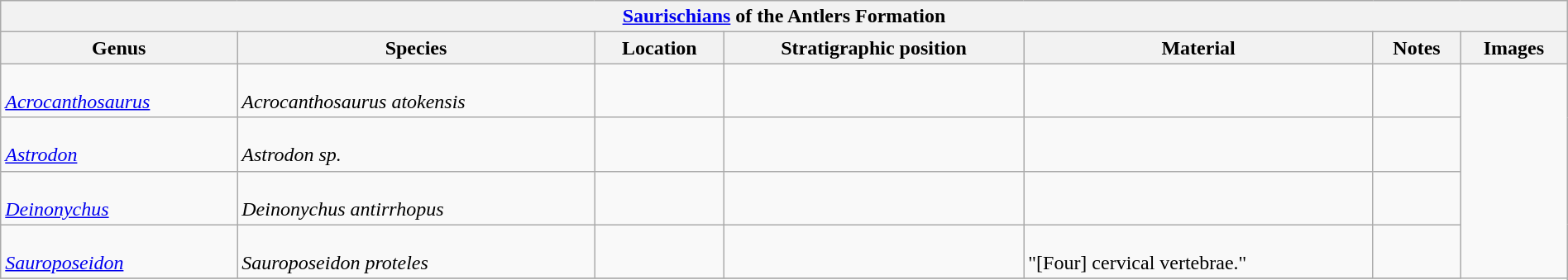<table class="wikitable" align="center" width="100%">
<tr>
<th colspan="7" align="center"><strong><a href='#'>Saurischians</a> of the Antlers Formation</strong></th>
</tr>
<tr>
<th>Genus</th>
<th>Species</th>
<th>Location</th>
<th>Stratigraphic position</th>
<th>Material</th>
<th>Notes</th>
<th>Images</th>
</tr>
<tr>
<td><br><em><a href='#'>Acrocanthosaurus</a></em></td>
<td><br><em>Acrocanthosaurus atokensis</em></td>
<td></td>
<td></td>
<td></td>
<td></td>
<td rowspan="99"><br>


</td>
</tr>
<tr>
<td><br><em><a href='#'>Astrodon</a></em></td>
<td><br><em>Astrodon sp.</em></td>
<td></td>
<td></td>
<td></td>
<td></td>
</tr>
<tr>
<td><br><em><a href='#'>Deinonychus</a></em></td>
<td><br><em>Deinonychus antirrhopus</em></td>
<td></td>
<td></td>
<td></td>
<td></td>
</tr>
<tr>
<td><br><em><a href='#'>Sauroposeidon</a></em></td>
<td><br><em>Sauroposeidon proteles</em></td>
<td></td>
<td></td>
<td><br>"[Four] cervical vertebrae."</td>
<td></td>
</tr>
<tr>
</tr>
</table>
